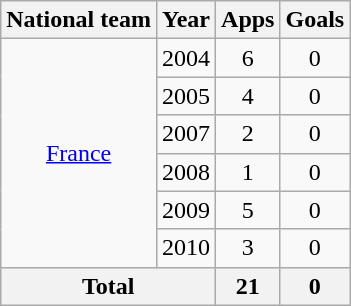<table class="wikitable" style="text-align: center;">
<tr>
<th>National team</th>
<th>Year</th>
<th>Apps</th>
<th>Goals</th>
</tr>
<tr>
<td rowspan="6"><a href='#'>France</a></td>
<td>2004</td>
<td>6</td>
<td>0</td>
</tr>
<tr>
<td>2005</td>
<td>4</td>
<td>0</td>
</tr>
<tr>
<td>2007</td>
<td>2</td>
<td>0</td>
</tr>
<tr>
<td>2008</td>
<td>1</td>
<td>0</td>
</tr>
<tr>
<td>2009</td>
<td>5</td>
<td>0</td>
</tr>
<tr>
<td>2010</td>
<td>3</td>
<td>0</td>
</tr>
<tr>
<th colspan="2">Total</th>
<th>21</th>
<th>0</th>
</tr>
</table>
